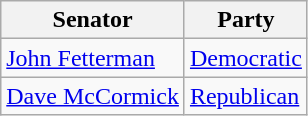<table class="wikitable">
<tr>
<th>Senator</th>
<th>Party</th>
</tr>
<tr>
<td><a href='#'>John Fetterman</a></td>
<td><a href='#'>Democratic</a></td>
</tr>
<tr>
<td><a href='#'>Dave McCormick</a></td>
<td><a href='#'>Republican</a></td>
</tr>
</table>
